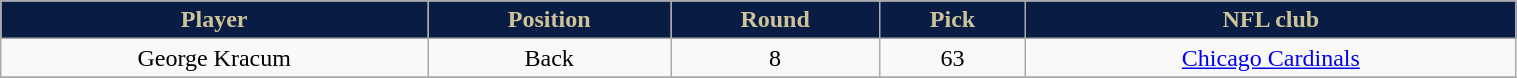<table class="wikitable" width="80%">
<tr align="center"  style="background:#091C44;color:#CEC499;">
<td><strong>Player</strong></td>
<td><strong>Position</strong></td>
<td><strong>Round</strong></td>
<td><strong>Pick</strong></td>
<td><strong>NFL club</strong></td>
</tr>
<tr align="center" bgcolor="">
<td>George Kracum</td>
<td>Back</td>
<td>8</td>
<td>63</td>
<td><a href='#'>Chicago Cardinals</a></td>
</tr>
<tr align="center" bgcolor="">
</tr>
</table>
